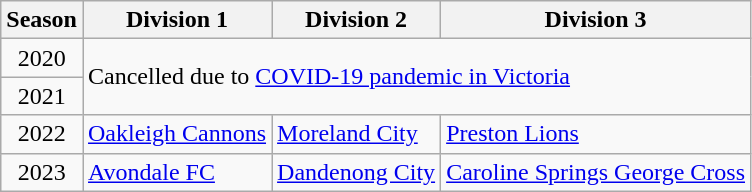<table class="wikitable">
<tr>
<th>Season</th>
<th>Division 1</th>
<th>Division 2</th>
<th>Division 3</th>
</tr>
<tr>
<td align="center">2020</td>
<td colspan="3" rowspan="2">Cancelled due to <a href='#'>COVID-19 pandemic in Victoria</a></td>
</tr>
<tr>
<td align="center">2021</td>
</tr>
<tr>
<td align="center">2022</td>
<td><a href='#'>Oakleigh Cannons</a></td>
<td><a href='#'>Moreland City</a></td>
<td><a href='#'>Preston Lions</a></td>
</tr>
<tr>
<td align="center">2023</td>
<td><a href='#'>Avondale FC</a></td>
<td><a href='#'>Dandenong City</a></td>
<td><a href='#'>Caroline Springs George Cross</a></td>
</tr>
</table>
